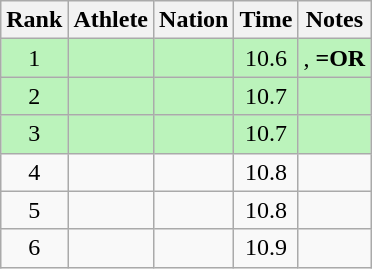<table class="wikitable sortable">
<tr>
<th>Rank</th>
<th>Athlete</th>
<th>Nation</th>
<th>Time</th>
<th>Notes</th>
</tr>
<tr style="background:#bbf3bb;">
<td align=center>1</td>
<td></td>
<td></td>
<td align=center>10.6</td>
<td align=center>, <strong>=OR</strong></td>
</tr>
<tr style="background:#bbf3bb;">
<td align=center>2</td>
<td></td>
<td></td>
<td align=center>10.7</td>
<td align=center></td>
</tr>
<tr style="background:#bbf3bb;">
<td align=center>3</td>
<td></td>
<td></td>
<td align=center>10.7</td>
<td align=center></td>
</tr>
<tr>
<td align=center>4</td>
<td></td>
<td></td>
<td align=center>10.8</td>
<td></td>
</tr>
<tr>
<td align=center>5</td>
<td></td>
<td></td>
<td align=center>10.8</td>
<td></td>
</tr>
<tr>
<td align=center>6</td>
<td></td>
<td></td>
<td align=center>10.9</td>
<td></td>
</tr>
</table>
